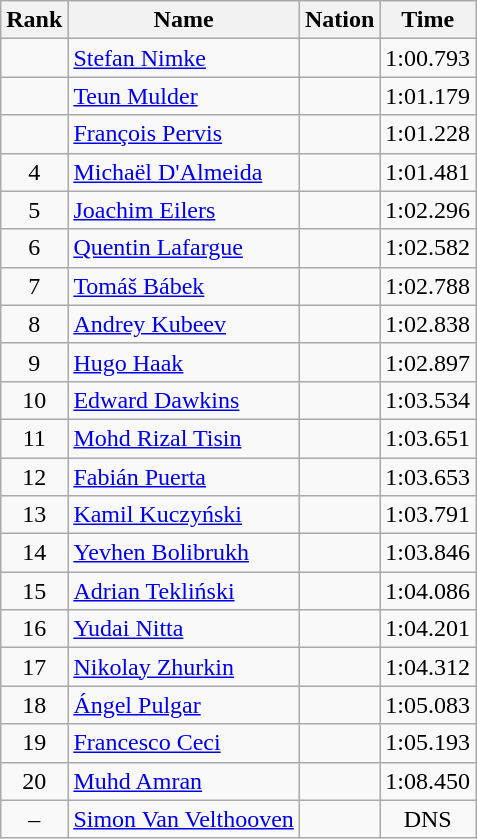<table class="wikitable sortable" style="text-align:center">
<tr>
<th>Rank</th>
<th>Name</th>
<th>Nation</th>
<th>Time</th>
</tr>
<tr>
<td></td>
<td align=left><a href='#'>Stefan Nimke</a></td>
<td align=left></td>
<td>1:00.793</td>
</tr>
<tr>
<td></td>
<td align=left><a href='#'>Teun Mulder</a></td>
<td align=left></td>
<td>1:01.179</td>
</tr>
<tr>
<td></td>
<td align=left><a href='#'>François Pervis</a></td>
<td align=left></td>
<td>1:01.228</td>
</tr>
<tr>
<td>4</td>
<td align=left><a href='#'>Michaël D'Almeida</a></td>
<td align=left></td>
<td>1:01.481</td>
</tr>
<tr>
<td>5</td>
<td align=left><a href='#'>Joachim Eilers</a></td>
<td align=left></td>
<td>1:02.296</td>
</tr>
<tr>
<td>6</td>
<td align=left><a href='#'>Quentin Lafargue</a></td>
<td align=left></td>
<td>1:02.582</td>
</tr>
<tr>
<td>7</td>
<td align=left><a href='#'>Tomáš Bábek</a></td>
<td align=left></td>
<td>1:02.788</td>
</tr>
<tr>
<td>8</td>
<td align=left><a href='#'>Andrey Kubeev</a></td>
<td align=left></td>
<td>1:02.838</td>
</tr>
<tr>
<td>9</td>
<td align=left><a href='#'>Hugo Haak</a></td>
<td align=left></td>
<td>1:02.897</td>
</tr>
<tr>
<td>10</td>
<td align=left><a href='#'>Edward Dawkins</a></td>
<td align=left></td>
<td>1:03.534</td>
</tr>
<tr>
<td>11</td>
<td align=left><a href='#'>Mohd Rizal Tisin</a></td>
<td align=left></td>
<td>1:03.651</td>
</tr>
<tr>
<td>12</td>
<td align=left><a href='#'>Fabián Puerta</a></td>
<td align=left></td>
<td>1:03.653</td>
</tr>
<tr>
<td>13</td>
<td align=left><a href='#'>Kamil Kuczyński</a></td>
<td align=left></td>
<td>1:03.791</td>
</tr>
<tr>
<td>14</td>
<td align=left><a href='#'>Yevhen Bolibrukh</a></td>
<td align=left></td>
<td>1:03.846</td>
</tr>
<tr>
<td>15</td>
<td align=left><a href='#'>Adrian Tekliński</a></td>
<td align=left></td>
<td>1:04.086</td>
</tr>
<tr>
<td>16</td>
<td align=left><a href='#'>Yudai Nitta</a></td>
<td align=left></td>
<td>1:04.201</td>
</tr>
<tr>
<td>17</td>
<td align=left><a href='#'>Nikolay Zhurkin</a></td>
<td align=left></td>
<td>1:04.312</td>
</tr>
<tr>
<td>18</td>
<td align=left><a href='#'>Ángel Pulgar</a></td>
<td align=left></td>
<td>1:05.083</td>
</tr>
<tr>
<td>19</td>
<td align=left><a href='#'>Francesco Ceci</a></td>
<td align=left></td>
<td>1:05.193</td>
</tr>
<tr>
<td>20</td>
<td align=left><a href='#'>Muhd Amran</a></td>
<td align=left></td>
<td>1:08.450</td>
</tr>
<tr>
<td>–</td>
<td align=left><a href='#'>Simon Van Velthooven</a></td>
<td align=left></td>
<td>DNS</td>
</tr>
</table>
